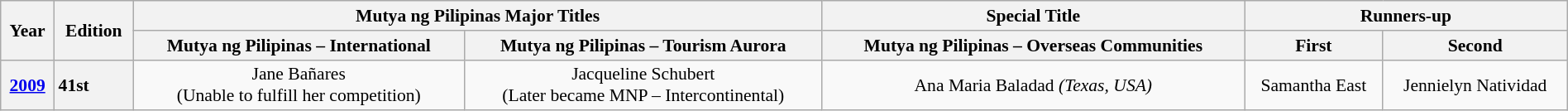<table class="wikitable" style="text-align:center; font-size:90%; line-height:17px; width:100%;">
<tr>
<th width:03%;" scope="col" rowspan="2">Year</th>
<th width:03%;" scope="col" rowspan="2">Edition</th>
<th colspan="2"  width:08%;" scope="col">Mutya ng Pilipinas Major Titles</th>
<th width:05%;" scope="col" colspan="1">Special Title</th>
<th width:05%;" scope="col" colspan="2">Runners-up</th>
</tr>
<tr>
<th width:12%;" scope="col">Mutya ng Pilipinas – International</th>
<th width:10%;" scope="col">Mutya ng Pilipinas – Tourism Aurora</th>
<th width:10%;" scope="col">Mutya ng Pilipinas – Overseas Communities</th>
<th width:10%;" scope="col">First</th>
<th width:10%;" scope="col">Second</th>
</tr>
<tr>
<th><a href='#'>2009</a></th>
<th style="text-align:left;">41st</th>
<td>Jane Bañares <br>(Unable to fulfill her competition)</td>
<td>Jacqueline Schubert <br>(Later became MNP – Intercontinental)</td>
<td>Ana Maria Baladad <em>(Texas, USA)</em></td>
<td>Samantha East</td>
<td>Jennielyn Natividad</td>
</tr>
</table>
